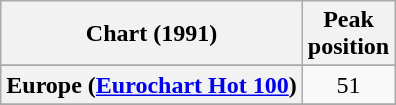<table class="wikitable sortable plainrowheaders" style="text-align:center">
<tr>
<th>Chart (1991)</th>
<th>Peak<br>position</th>
</tr>
<tr>
</tr>
<tr>
<th scope="row">Europe (<a href='#'>Eurochart Hot 100</a>)</th>
<td>51</td>
</tr>
<tr>
</tr>
<tr>
</tr>
<tr>
</tr>
<tr>
</tr>
<tr>
</tr>
</table>
